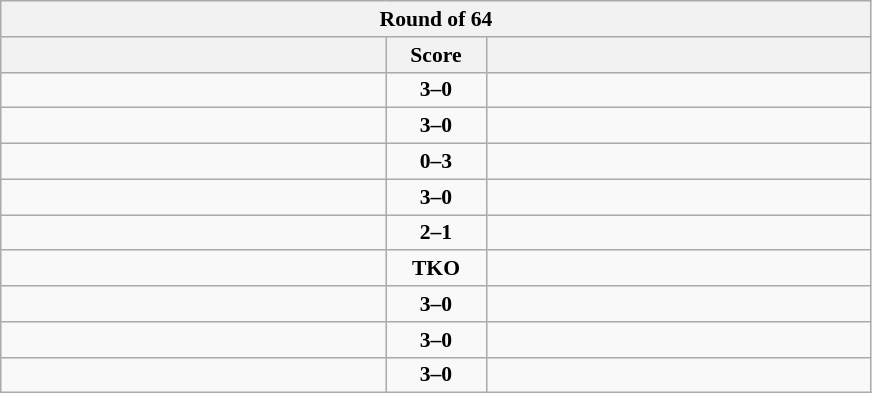<table class="wikitable" style="text-align: center; font-size:90% ">
<tr>
<th colspan=3>Round of 64</th>
</tr>
<tr>
<th align="right" width="250"></th>
<th width="60">Score</th>
<th align="left" width="250"></th>
</tr>
<tr>
<td align=left><strong></strong></td>
<td align=center><strong>3–0</strong></td>
<td align=left></td>
</tr>
<tr>
<td align=left><strong></strong></td>
<td align=center><strong>3–0</strong></td>
<td align=left></td>
</tr>
<tr>
<td align=left></td>
<td align=center><strong>0–3</strong></td>
<td align=left><strong></strong></td>
</tr>
<tr>
<td align=left><strong></strong></td>
<td align=center><strong>3–0</strong></td>
<td align=left></td>
</tr>
<tr>
<td align=left><strong></strong></td>
<td align=center><strong>2–1</strong></td>
<td align=left></td>
</tr>
<tr>
<td align=left></td>
<td align=center><strong>TKO</strong></td>
<td align=left><strong></strong></td>
</tr>
<tr>
<td align=left><strong></strong></td>
<td align=center><strong>3–0</strong></td>
<td align=left></td>
</tr>
<tr>
<td align=left><strong></strong></td>
<td align=center><strong>3–0</strong></td>
<td align=left></td>
</tr>
<tr>
<td align=left><strong></strong></td>
<td align=center><strong>3–0</strong></td>
<td align=left></td>
</tr>
</table>
